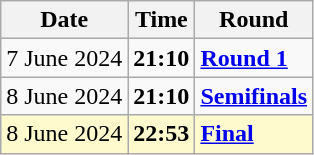<table class="wikitable">
<tr>
<th>Date</th>
<th>Time</th>
<th>Round</th>
</tr>
<tr>
<td>7 June 2024</td>
<td><strong>21:10</strong></td>
<td><strong><a href='#'>Round 1</a></strong></td>
</tr>
<tr>
<td>8 June 2024</td>
<td><strong>21:10</strong></td>
<td><strong><a href='#'>Semifinals</a></strong></td>
</tr>
<tr style=background:lemonchiffon>
<td>8 June 2024</td>
<td><strong>22:53</strong></td>
<td><strong><a href='#'>Final</a></strong></td>
</tr>
</table>
